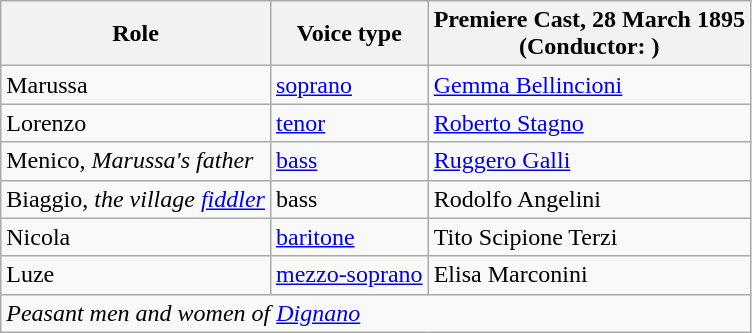<table class="wikitable">
<tr>
<th>Role</th>
<th>Voice type</th>
<th>Premiere Cast, 28 March 1895<br>(Conductor: )</th>
</tr>
<tr>
<td>Marussa</td>
<td><a href='#'>soprano</a></td>
<td><a href='#'>Gemma Bellincioni</a></td>
</tr>
<tr>
<td>Lorenzo</td>
<td><a href='#'>tenor</a></td>
<td><a href='#'>Roberto Stagno</a></td>
</tr>
<tr>
<td>Menico, <em>Marussa's father</em></td>
<td><a href='#'>bass</a></td>
<td><a href='#'>Ruggero Galli</a></td>
</tr>
<tr>
<td>Biaggio, <em>the village <a href='#'>fiddler</a></em></td>
<td>bass</td>
<td>Rodolfo Angelini</td>
</tr>
<tr>
<td>Nicola</td>
<td><a href='#'>baritone</a></td>
<td>Tito Scipione Terzi</td>
</tr>
<tr>
<td>Luze</td>
<td><a href='#'>mezzo-soprano</a></td>
<td>Elisa Marconini</td>
</tr>
<tr>
<td colspan="3"><em>Peasant men and women of <a href='#'>Dignano</a></em></td>
</tr>
</table>
